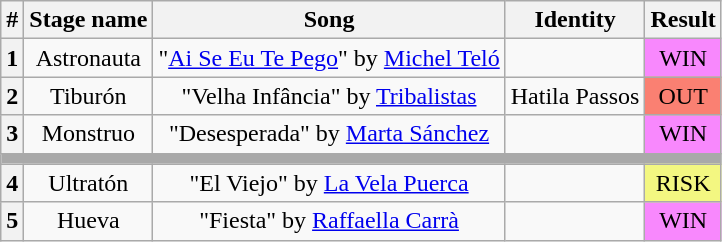<table class="wikitable plainrowheaders" style="text-align: center;">
<tr>
<th>#</th>
<th>Stage name</th>
<th>Song</th>
<th>Identity</th>
<th>Result</th>
</tr>
<tr>
<th><strong>1</strong></th>
<td>Astronauta</td>
<td>"<a href='#'>Ai Se Eu Te Pego</a>" by <a href='#'>Michel Teló</a></td>
<td></td>
<td bgcolor="#F888FD">WIN</td>
</tr>
<tr>
<th><strong>2</strong></th>
<td>Tiburón</td>
<td>"Velha Infância" by <a href='#'>Tribalistas</a></td>
<td>Hatila Passos</td>
<td bgcolor="salmon">OUT</td>
</tr>
<tr>
<th><strong>3</strong></th>
<td>Monstruo</td>
<td>"Desesperada" by <a href='#'>Marta Sánchez</a></td>
<td></td>
<td bgcolor="#F888FD">WIN</td>
</tr>
<tr>
<td colspan="5" style="background:darkgray"></td>
</tr>
<tr>
<th><strong>4</strong></th>
<td>Ultratón</td>
<td>"El Viejo" by <a href='#'>La Vela Puerca</a></td>
<td></td>
<td bgcolor="#F3F781">RISK</td>
</tr>
<tr>
<th><strong>5</strong></th>
<td>Hueva</td>
<td>"Fiesta" by <a href='#'>Raffaella Carrà</a></td>
<td></td>
<td bgcolor="#F888FD">WIN</td>
</tr>
</table>
